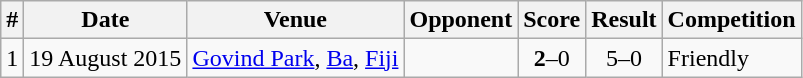<table class="wikitable">
<tr>
<th>#</th>
<th>Date</th>
<th>Venue</th>
<th>Opponent</th>
<th>Score</th>
<th>Result</th>
<th>Competition</th>
</tr>
<tr>
<td>1</td>
<td>19 August 2015</td>
<td><a href='#'>Govind Park</a>, <a href='#'>Ba</a>, <a href='#'>Fiji</a></td>
<td></td>
<td align=center><strong>2</strong>–0</td>
<td align=center>5–0</td>
<td>Friendly</td>
</tr>
</table>
